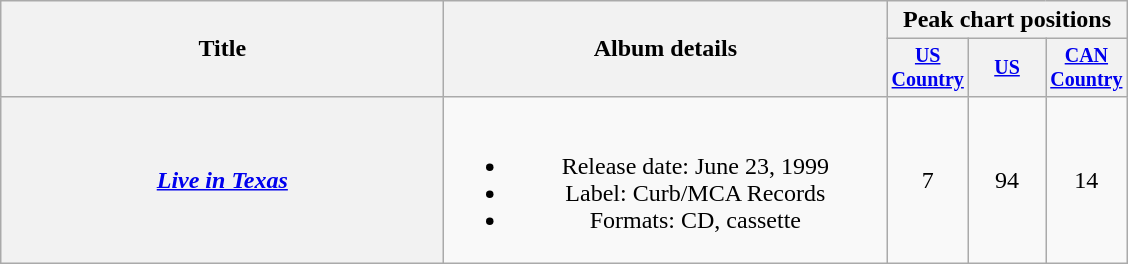<table class="wikitable plainrowheaders" style="text-align:center;">
<tr>
<th rowspan="2" style="width:18em;">Title</th>
<th rowspan="2" style="width:18em;">Album details</th>
<th colspan="3">Peak chart positions</th>
</tr>
<tr style="font-size:smaller;">
<th width="45"><a href='#'>US Country</a><br></th>
<th width="45"><a href='#'>US</a><br></th>
<th width="45"><a href='#'>CAN Country</a><br></th>
</tr>
<tr>
<th scope="row"><em><a href='#'>Live in Texas</a></em></th>
<td><br><ul><li>Release date: June 23, 1999</li><li>Label: Curb/MCA Records</li><li>Formats: CD, cassette</li></ul></td>
<td>7</td>
<td>94</td>
<td>14</td>
</tr>
</table>
